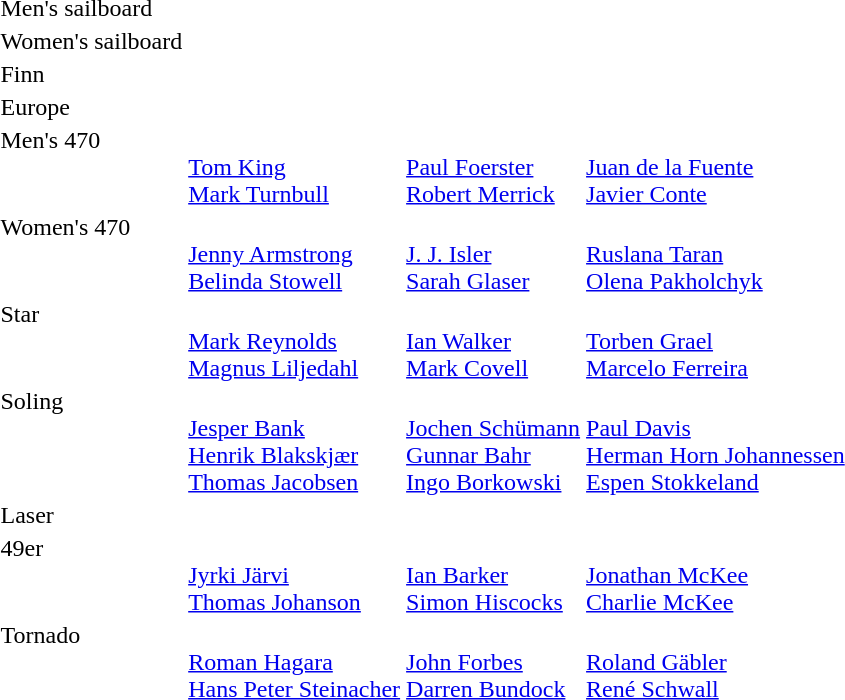<table>
<tr>
<td>Men's sailboard<br></td>
<td></td>
<td></td>
<td></td>
</tr>
<tr>
<td>Women's sailboard<br></td>
<td></td>
<td></td>
<td></td>
</tr>
<tr>
<td>Finn<br></td>
<td></td>
<td></td>
<td></td>
</tr>
<tr>
<td>Europe<br></td>
<td></td>
<td></td>
<td></td>
</tr>
<tr valign="top">
<td>Men's 470<br></td>
<td><br><a href='#'>Tom King</a><br><a href='#'>Mark Turnbull</a></td>
<td><br><a href='#'>Paul Foerster</a><br><a href='#'>Robert Merrick</a></td>
<td><br><a href='#'>Juan de la Fuente</a><br><a href='#'>Javier Conte</a></td>
</tr>
<tr valign="top">
<td>Women's 470<br></td>
<td><br><a href='#'>Jenny Armstrong</a><br><a href='#'>Belinda Stowell</a></td>
<td><br><a href='#'>J. J. Isler</a><br><a href='#'>Sarah Glaser</a></td>
<td><br><a href='#'>Ruslana Taran</a><br><a href='#'>Olena Pakholchyk</a></td>
</tr>
<tr valign="top">
<td>Star<br></td>
<td><br><a href='#'>Mark Reynolds</a><br><a href='#'>Magnus Liljedahl</a></td>
<td><br><a href='#'>Ian Walker</a><br><a href='#'>Mark Covell</a></td>
<td><br><a href='#'>Torben Grael</a><br><a href='#'>Marcelo Ferreira</a></td>
</tr>
<tr valign="top">
<td>Soling<br></td>
<td><br><a href='#'>Jesper Bank</a><br><a href='#'>Henrik Blakskjær</a><br><a href='#'>Thomas Jacobsen</a></td>
<td><br><a href='#'>Jochen Schümann</a><br><a href='#'>Gunnar Bahr</a><br><a href='#'>Ingo Borkowski</a></td>
<td><br><a href='#'>Paul Davis</a><br><a href='#'>Herman Horn Johannessen</a><br><a href='#'>Espen Stokkeland</a></td>
</tr>
<tr valign="top">
<td>Laser<br></td>
<td></td>
<td></td>
<td></td>
</tr>
<tr valign="top">
<td>49er<br></td>
<td><br><a href='#'>Jyrki Järvi</a><br><a href='#'>Thomas Johanson</a></td>
<td><br><a href='#'>Ian Barker</a><br><a href='#'>Simon Hiscocks</a></td>
<td><br><a href='#'>Jonathan McKee</a><br><a href='#'>Charlie McKee</a></td>
</tr>
<tr valign="top">
<td>Tornado<br></td>
<td><br><a href='#'>Roman Hagara</a><br><a href='#'>Hans Peter Steinacher</a></td>
<td><br><a href='#'>John Forbes</a><br><a href='#'>Darren Bundock</a></td>
<td><br><a href='#'>Roland Gäbler</a><br><a href='#'>René Schwall</a></td>
</tr>
</table>
